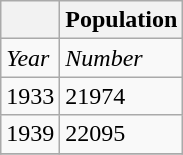<table class="wikitable">
<tr>
<th> </th>
<th colspan=2>Population</th>
</tr>
<tr>
<td><em>Year</em></td>
<td><em>Number</em></td>
</tr>
<tr>
<td>1933</td>
<td>21974</td>
</tr>
<tr>
<td>1939</td>
<td>22095</td>
</tr>
<tr>
</tr>
</table>
